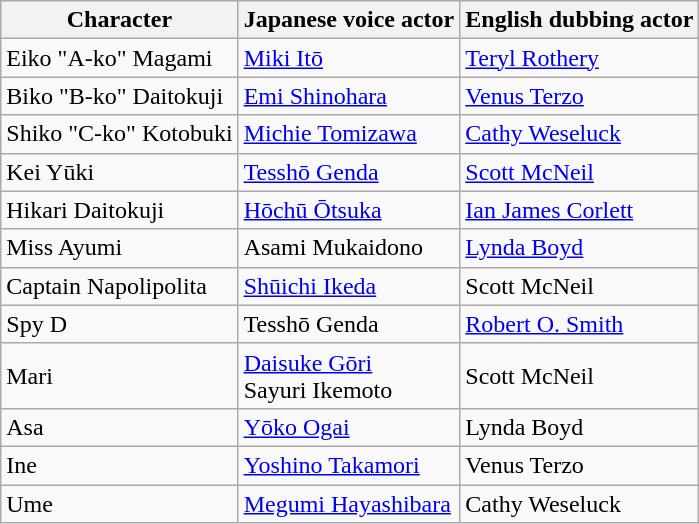<table class="wikitable">
<tr>
<th>Character</th>
<th>Japanese voice actor</th>
<th>English dubbing actor</th>
</tr>
<tr>
<td>Eiko "A-ko" Magami</td>
<td><a href='#'>Miki Itō</a></td>
<td><a href='#'>Teryl Rothery</a></td>
</tr>
<tr>
<td>Biko "B-ko" Daitokuji</td>
<td><a href='#'>Emi Shinohara</a></td>
<td><a href='#'>Venus Terzo</a></td>
</tr>
<tr>
<td>Shiko "C-ko" Kotobuki</td>
<td><a href='#'>Michie Tomizawa</a></td>
<td><a href='#'>Cathy Weseluck</a></td>
</tr>
<tr>
<td>Kei Yūki</td>
<td><a href='#'>Tesshō Genda</a></td>
<td><a href='#'>Scott McNeil</a></td>
</tr>
<tr>
<td>Hikari Daitokuji</td>
<td><a href='#'>Hōchū Ōtsuka</a></td>
<td><a href='#'>Ian James Corlett</a></td>
</tr>
<tr>
<td>Miss Ayumi</td>
<td>Asami Mukaidono</td>
<td><a href='#'>Lynda Boyd</a></td>
</tr>
<tr>
<td>Captain Napolipolita</td>
<td><a href='#'>Shūichi Ikeda</a></td>
<td>Scott McNeil</td>
</tr>
<tr>
<td>Spy D</td>
<td>Tesshō Genda</td>
<td><a href='#'>Robert O. Smith</a></td>
</tr>
<tr>
<td>Mari</td>
<td><a href='#'>Daisuke Gōri</a>  <br> Sayuri Ikemoto </td>
<td>Scott McNeil </td>
</tr>
<tr>
<td>Asa</td>
<td><a href='#'>Yōko Ogai</a></td>
<td>Lynda Boyd</td>
</tr>
<tr>
<td>Ine</td>
<td><a href='#'>Yoshino Takamori</a></td>
<td>Venus Terzo</td>
</tr>
<tr>
<td>Ume</td>
<td><a href='#'>Megumi Hayashibara</a></td>
<td>Cathy Weseluck</td>
</tr>
</table>
